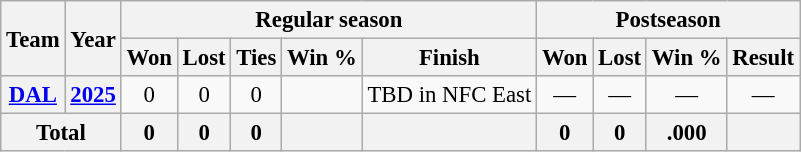<table class="wikitable" style="font-size: 95%; text-align:center;">
<tr>
<th rowspan="2">Team</th>
<th rowspan="2">Year</th>
<th colspan="5">Regular season</th>
<th colspan="4">Postseason</th>
</tr>
<tr>
<th>Won</th>
<th>Lost</th>
<th>Ties</th>
<th>Win %</th>
<th>Finish</th>
<th>Won</th>
<th>Lost</th>
<th>Win %</th>
<th>Result</th>
</tr>
<tr>
<th><a href='#'>DAL</a></th>
<th><a href='#'>2025</a></th>
<td>0</td>
<td>0</td>
<td>0</td>
<td></td>
<td>TBD in NFC East</td>
<td>—</td>
<td>—</td>
<td>—</td>
<td>—</td>
</tr>
<tr>
<th colspan="2">Total</th>
<th>0</th>
<th>0</th>
<th>0</th>
<th></th>
<th></th>
<th>0</th>
<th>0</th>
<th>.000</th>
<th></th>
</tr>
</table>
